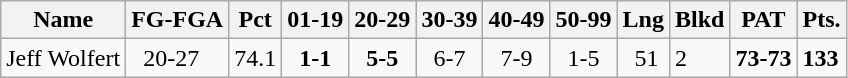<table class="wikitable" style="white-space:nowrap;">
<tr style="text-align:center;">
<th>Name</th>
<th>FG-FGA</th>
<th>Pct</th>
<th>01-19</th>
<th>20-29</th>
<th>30-39</th>
<th>40-49</th>
<th>50-99</th>
<th>Lng</th>
<th>Blkd</th>
<th>PAT</th>
<th>Pts.</th>
</tr>
<tr>
<td>Jeff Wolfert</td>
<td>  20-27</td>
<td>74.1</td>
<td>  <strong>1-1</strong></td>
<td>  <strong>5-5</strong></td>
<td>  6-7</td>
<td>  7-9</td>
<td>  1-5</td>
<td>  51</td>
<td>2</td>
<td><strong>73-73</strong></td>
<td><strong>133</strong></td>
</tr>
</table>
